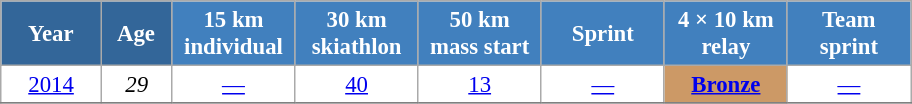<table class="wikitable" style="font-size:95%; text-align:center; border:grey solid 1px; border-collapse:collapse; background:#ffffff;">
<tr>
<th style="background-color:#369; color:white; width:60px;"> Year </th>
<th style="background-color:#369; color:white; width:40px;"> Age </th>
<th style="background-color:#4180be; color:white; width:75px;"> 15 km <br> individual </th>
<th style="background-color:#4180be; color:white; width:75px;"> 30 km <br> skiathlon </th>
<th style="background-color:#4180be; color:white; width:75px;"> 50 km <br> mass start </th>
<th style="background-color:#4180be; color:white; width:75px;"> Sprint </th>
<th style="background-color:#4180be; color:white; width:75px;"> 4 × 10 km <br> relay </th>
<th style="background-color:#4180be; color:white; width:75px;"> Team <br> sprint </th>
</tr>
<tr>
<td><a href='#'>2014</a></td>
<td><em>29</em></td>
<td><a href='#'>—</a></td>
<td><a href='#'>40</a></td>
<td><a href='#'>13</a></td>
<td><a href='#'>—</a></td>
<td bgcolor=cc9966><a href='#'><strong>Bronze</strong></a></td>
<td><a href='#'>—</a></td>
</tr>
<tr>
</tr>
</table>
